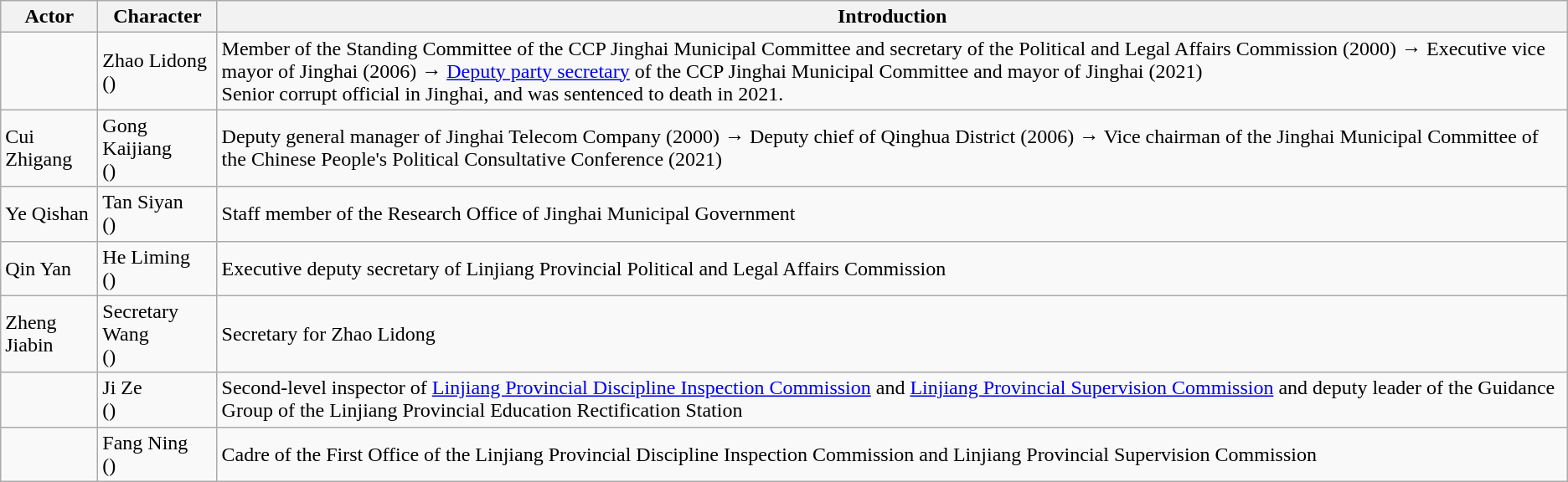<table class="wikitable">
<tr>
<th>Actor</th>
<th>Character</th>
<th>Introduction</th>
</tr>
<tr>
<td></td>
<td>Zhao Lidong<br>()</td>
<td>Member of the Standing Committee of the CCP Jinghai Municipal Committee and secretary of the Political and Legal Affairs Commission (2000) → Executive vice mayor of Jinghai (2006) → <a href='#'>Deputy party secretary</a> of the CCP Jinghai Municipal Committee and mayor of Jinghai (2021)<br>Senior corrupt official in Jinghai, and was sentenced to death in 2021.</td>
</tr>
<tr>
<td>Cui Zhigang</td>
<td>Gong Kaijiang<br>()</td>
<td>Deputy general manager of Jinghai Telecom Company (2000) → Deputy chief of Qinghua District (2006) → Vice chairman of the Jinghai Municipal Committee of the Chinese People's Political Consultative Conference (2021)</td>
</tr>
<tr>
<td>Ye Qishan</td>
<td>Tan Siyan<br>()</td>
<td>Staff member of the Research Office of Jinghai Municipal Government</td>
</tr>
<tr>
<td>Qin Yan</td>
<td>He Liming<br>()</td>
<td>Executive deputy secretary of Linjiang Provincial Political and Legal Affairs Commission</td>
</tr>
<tr>
<td>Zheng Jiabin</td>
<td>Secretary Wang<br>()</td>
<td>Secretary for Zhao Lidong</td>
</tr>
<tr>
<td></td>
<td>Ji Ze<br>()</td>
<td>Second-level inspector of <a href='#'>Linjiang Provincial Discipline Inspection Commission</a> and <a href='#'>Linjiang Provincial Supervision Commission</a> and deputy leader of the Guidance Group of the Linjiang Provincial Education Rectification Station</td>
</tr>
<tr>
<td></td>
<td>Fang Ning<br>()</td>
<td>Cadre of the First Office of the Linjiang Provincial Discipline Inspection Commission and Linjiang Provincial Supervision Commission</td>
</tr>
</table>
